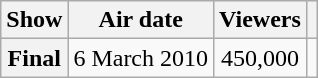<table class="wikitable plainrowheaders sortable" style="text-align:center">
<tr>
<th scope="col" class="unsortable">Show</th>
<th scope="col">Air date</th>
<th scope="col">Viewers</th>
<th></th>
</tr>
<tr>
<th scope="row">Final</th>
<td>6 March 2010</td>
<td>450,000</td>
<td></td>
</tr>
</table>
